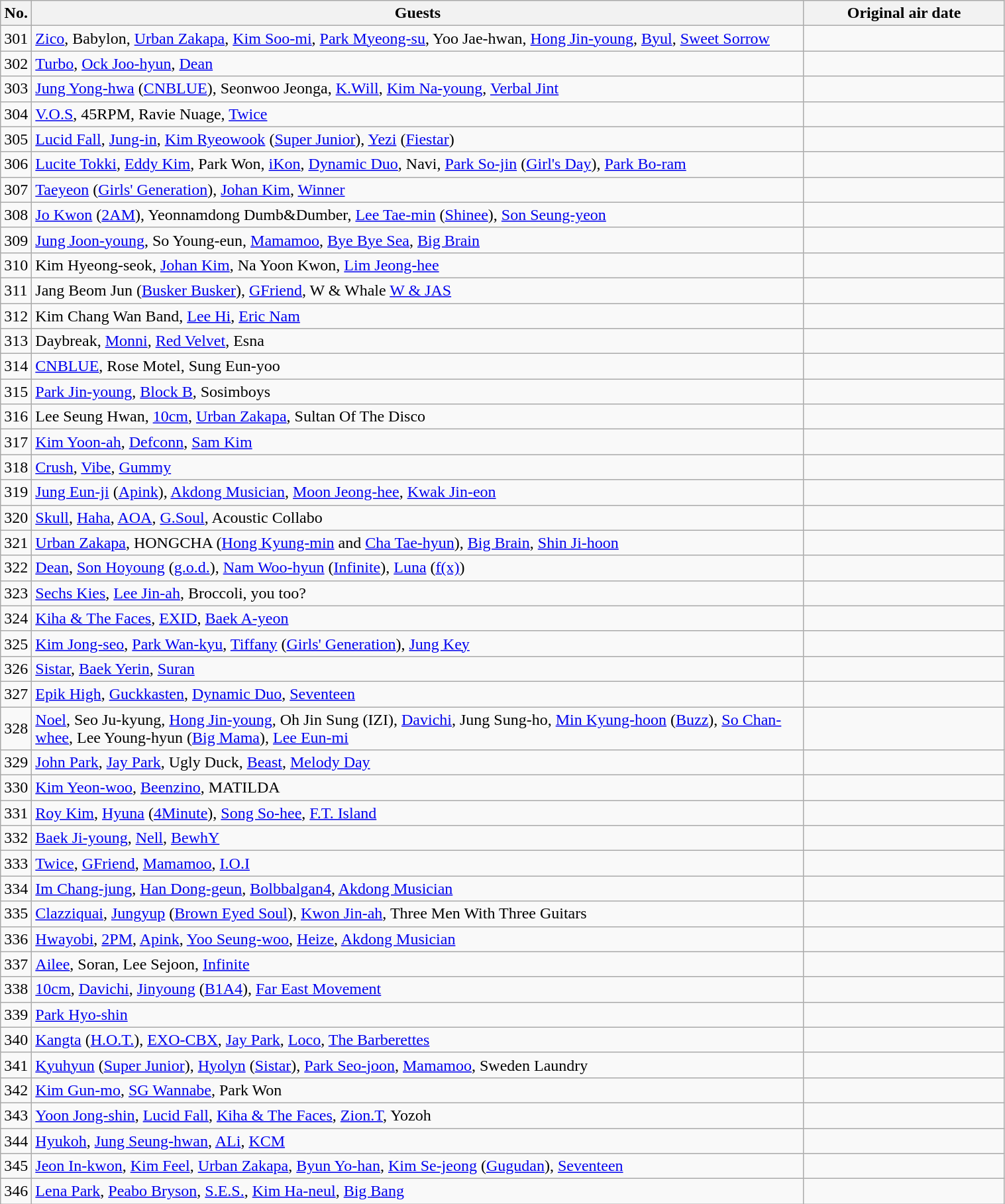<table class="wikitable" style="width:80%; style="text-align:center" margin:auto; background:#FFFFFF;">
<tr>
<th>No.</th>
<th>Guests</th>
<th width="20%">Original air date</th>
</tr>
<tr>
<td>301</td>
<td><a href='#'>Zico</a>, Babylon, <a href='#'>Urban Zakapa</a>, <a href='#'>Kim Soo-mi</a>, <a href='#'>Park Myeong-su</a>, Yoo Jae-hwan, <a href='#'>Hong Jin-young</a>, <a href='#'>Byul</a>, <a href='#'>Sweet Sorrow</a></td>
<td></td>
</tr>
<tr>
<td>302</td>
<td><a href='#'>Turbo</a>, <a href='#'>Ock Joo-hyun</a>, <a href='#'>Dean</a></td>
<td></td>
</tr>
<tr>
<td>303</td>
<td><a href='#'>Jung Yong-hwa</a> (<a href='#'>CNBLUE</a>), Seonwoo Jeonga, <a href='#'>K.Will</a>, <a href='#'>Kim Na-young</a>, <a href='#'>Verbal Jint</a></td>
<td></td>
</tr>
<tr>
<td>304</td>
<td><a href='#'>V.O.S</a>, 45RPM, Ravie Nuage, <a href='#'>Twice</a></td>
<td></td>
</tr>
<tr>
<td>305</td>
<td><a href='#'>Lucid Fall</a>, <a href='#'>Jung-in</a>, <a href='#'>Kim Ryeowook</a> (<a href='#'>Super Junior</a>), <a href='#'>Yezi</a> (<a href='#'>Fiestar</a>)</td>
<td></td>
</tr>
<tr>
<td>306</td>
<td><a href='#'>Lucite Tokki</a>, <a href='#'>Eddy Kim</a>, Park Won, <a href='#'>iKon</a>, <a href='#'>Dynamic Duo</a>, Navi, <a href='#'>Park So-jin</a> (<a href='#'>Girl's Day</a>), <a href='#'>Park Bo-ram</a></td>
<td></td>
</tr>
<tr>
<td>307</td>
<td><a href='#'>Taeyeon</a> (<a href='#'>Girls' Generation</a>), <a href='#'>Johan Kim</a>, <a href='#'>Winner</a></td>
<td></td>
</tr>
<tr>
<td>308</td>
<td><a href='#'>Jo Kwon</a> (<a href='#'>2AM</a>), Yeonnamdong Dumb&Dumber, <a href='#'>Lee Tae-min</a> (<a href='#'>Shinee</a>), <a href='#'>Son Seung-yeon</a></td>
<td></td>
</tr>
<tr>
<td>309</td>
<td><a href='#'>Jung Joon-young</a>, So Young-eun, <a href='#'>Mamamoo</a>, <a href='#'>Bye Bye Sea</a>, <a href='#'>Big Brain</a></td>
<td></td>
</tr>
<tr>
<td>310</td>
<td>Kim Hyeong-seok, <a href='#'>Johan Kim</a>, Na Yoon Kwon, <a href='#'>Lim Jeong-hee</a></td>
<td></td>
</tr>
<tr>
<td>311</td>
<td>Jang Beom Jun (<a href='#'>Busker Busker</a>), <a href='#'>GFriend</a>, W & Whale <a href='#'>W & JAS</a></td>
<td></td>
</tr>
<tr>
<td>312</td>
<td>Kim Chang Wan Band, <a href='#'>Lee Hi</a>, <a href='#'>Eric Nam</a></td>
<td></td>
</tr>
<tr>
<td>313</td>
<td>Daybreak, <a href='#'>Monni</a>, <a href='#'>Red Velvet</a>, Esna</td>
<td></td>
</tr>
<tr>
<td>314</td>
<td><a href='#'>CNBLUE</a>, Rose Motel, Sung Eun-yoo</td>
<td></td>
</tr>
<tr>
<td>315</td>
<td><a href='#'>Park Jin-young</a>, <a href='#'>Block B</a>, Sosimboys</td>
<td></td>
</tr>
<tr>
<td>316</td>
<td>Lee Seung Hwan, <a href='#'>10cm</a>, <a href='#'>Urban Zakapa</a>, Sultan Of The Disco</td>
<td></td>
</tr>
<tr>
<td>317</td>
<td><a href='#'>Kim Yoon-ah</a>, <a href='#'>Defconn</a>, <a href='#'>Sam Kim</a></td>
<td></td>
</tr>
<tr>
<td>318</td>
<td><a href='#'>Crush</a>, <a href='#'>Vibe</a>, <a href='#'>Gummy</a></td>
<td></td>
</tr>
<tr>
<td>319</td>
<td><a href='#'>Jung Eun-ji</a> (<a href='#'>Apink</a>), <a href='#'>Akdong Musician</a>, <a href='#'>Moon Jeong-hee</a>, <a href='#'>Kwak Jin-eon</a></td>
<td></td>
</tr>
<tr>
<td>320</td>
<td><a href='#'>Skull</a>, <a href='#'>Haha</a>, <a href='#'>AOA</a>, <a href='#'>G.Soul</a>, Acoustic Collabo</td>
<td></td>
</tr>
<tr>
<td>321</td>
<td><a href='#'>Urban Zakapa</a>, HONGCHA (<a href='#'>Hong Kyung-min</a> and <a href='#'>Cha Tae-hyun</a>), <a href='#'>Big Brain</a>, <a href='#'>Shin Ji-hoon</a></td>
<td></td>
</tr>
<tr>
<td>322</td>
<td><a href='#'>Dean</a>, <a href='#'>Son Hoyoung</a> (<a href='#'>g.o.d.</a>), <a href='#'>Nam Woo-hyun</a> (<a href='#'>Infinite</a>), <a href='#'>Luna</a> (<a href='#'>f(x)</a>)</td>
<td></td>
</tr>
<tr>
<td>323</td>
<td><a href='#'>Sechs Kies</a>, <a href='#'>Lee Jin-ah</a>, Broccoli, you too?</td>
<td></td>
</tr>
<tr>
<td>324</td>
<td><a href='#'>Kiha & The Faces</a>, <a href='#'>EXID</a>, <a href='#'>Baek A-yeon</a></td>
<td></td>
</tr>
<tr>
<td>325</td>
<td><a href='#'>Kim Jong-seo</a>, <a href='#'>Park Wan-kyu</a>, <a href='#'>Tiffany</a> (<a href='#'>Girls' Generation</a>), <a href='#'>Jung Key</a></td>
<td></td>
</tr>
<tr>
<td>326</td>
<td><a href='#'>Sistar</a>, <a href='#'>Baek Yerin</a>, <a href='#'>Suran</a></td>
<td></td>
</tr>
<tr>
<td>327</td>
<td><a href='#'>Epik High</a>, <a href='#'>Guckkasten</a>, <a href='#'>Dynamic Duo</a>, <a href='#'>Seventeen</a></td>
<td></td>
</tr>
<tr>
<td>328</td>
<td><a href='#'>Noel</a>, Seo Ju-kyung, <a href='#'>Hong Jin-young</a>, Oh Jin Sung (IZI), <a href='#'>Davichi</a>, Jung Sung-ho, <a href='#'>Min Kyung-hoon</a> (<a href='#'>Buzz</a>), <a href='#'>So Chan-whee</a>, Lee Young-hyun (<a href='#'>Big Mama</a>), <a href='#'>Lee Eun-mi</a></td>
<td></td>
</tr>
<tr>
<td>329</td>
<td><a href='#'>John Park</a>, <a href='#'>Jay Park</a>, Ugly Duck, <a href='#'>Beast</a>, <a href='#'>Melody Day</a></td>
<td></td>
</tr>
<tr>
<td>330</td>
<td><a href='#'>Kim Yeon-woo</a>, <a href='#'>Beenzino</a>, MATILDA</td>
<td></td>
</tr>
<tr>
<td>331</td>
<td><a href='#'>Roy Kim</a>, <a href='#'>Hyuna</a> (<a href='#'>4Minute</a>), <a href='#'>Song So-hee</a>, <a href='#'>F.T. Island</a></td>
<td></td>
</tr>
<tr>
<td>332</td>
<td><a href='#'>Baek Ji-young</a>, <a href='#'>Nell</a>, <a href='#'>BewhY</a></td>
<td></td>
</tr>
<tr>
<td>333</td>
<td><a href='#'>Twice</a>, <a href='#'>GFriend</a>, <a href='#'>Mamamoo</a>, <a href='#'>I.O.I</a></td>
<td></td>
</tr>
<tr>
<td>334</td>
<td><a href='#'>Im Chang-jung</a>, <a href='#'>Han Dong-geun</a>, <a href='#'>Bolbbalgan4</a>, <a href='#'>Akdong Musician</a></td>
<td></td>
</tr>
<tr>
<td>335</td>
<td><a href='#'>Clazziquai</a>, <a href='#'>Jungyup</a> (<a href='#'>Brown Eyed Soul</a>), <a href='#'>Kwon Jin-ah</a>, Three Men With Three Guitars</td>
<td></td>
</tr>
<tr>
<td>336</td>
<td><a href='#'>Hwayobi</a>, <a href='#'>2PM</a>, <a href='#'>Apink</a>, <a href='#'>Yoo Seung-woo</a>, <a href='#'>Heize</a>, <a href='#'>Akdong Musician</a></td>
<td></td>
</tr>
<tr>
<td>337</td>
<td><a href='#'>Ailee</a>, Soran, Lee Sejoon, <a href='#'>Infinite</a></td>
<td></td>
</tr>
<tr>
<td>338</td>
<td><a href='#'>10cm</a>, <a href='#'>Davichi</a>, <a href='#'>Jinyoung</a> (<a href='#'>B1A4</a>), <a href='#'>Far East Movement</a></td>
<td></td>
</tr>
<tr>
<td>339</td>
<td><a href='#'>Park Hyo-shin</a></td>
<td></td>
</tr>
<tr>
<td>340</td>
<td><a href='#'>Kangta</a> (<a href='#'>H.O.T.</a>), <a href='#'>EXO-CBX</a>, <a href='#'>Jay Park</a>, <a href='#'>Loco</a>, <a href='#'>The Barberettes</a></td>
<td></td>
</tr>
<tr>
<td>341</td>
<td><a href='#'>Kyuhyun</a> (<a href='#'>Super Junior</a>), <a href='#'>Hyolyn</a> (<a href='#'>Sistar</a>), <a href='#'>Park Seo-joon</a>, <a href='#'>Mamamoo</a>, Sweden Laundry</td>
<td></td>
</tr>
<tr>
<td>342</td>
<td><a href='#'>Kim Gun-mo</a>, <a href='#'>SG Wannabe</a>, Park Won</td>
<td></td>
</tr>
<tr>
<td>343</td>
<td><a href='#'>Yoon Jong-shin</a>, <a href='#'>Lucid Fall</a>, <a href='#'>Kiha & The Faces</a>, <a href='#'>Zion.T</a>, Yozoh</td>
<td></td>
</tr>
<tr>
<td>344</td>
<td><a href='#'>Hyukoh</a>, <a href='#'>Jung Seung-hwan</a>, <a href='#'>ALi</a>, <a href='#'>KCM</a></td>
<td></td>
</tr>
<tr>
<td>345</td>
<td><a href='#'>Jeon In-kwon</a>, <a href='#'>Kim Feel</a>, <a href='#'>Urban Zakapa</a>, <a href='#'>Byun Yo-han</a>, <a href='#'>Kim Se-jeong</a> (<a href='#'>Gugudan</a>), <a href='#'>Seventeen</a></td>
<td></td>
</tr>
<tr>
<td>346</td>
<td><a href='#'>Lena Park</a>, <a href='#'>Peabo Bryson</a>, <a href='#'>S.E.S.</a>, <a href='#'>Kim Ha-neul</a>, <a href='#'>Big Bang</a></td>
<td></td>
</tr>
</table>
